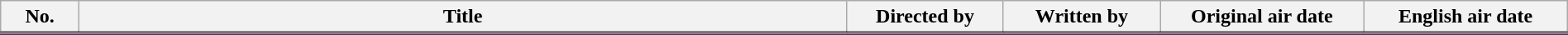<table class="wikitable" style="width:100%;">
<tr style="border-bottom:3px solid #5E334E">
<th style="width:5%;">No.</th>
<th>Title</th>
<th style="width:10%;">Directed by</th>
<th style="width:10%;">Written by</th>
<th style="width:13%;">Original air date</th>
<th style="width:13%;">English air date</th>
</tr>
<tr>
</tr>
</table>
